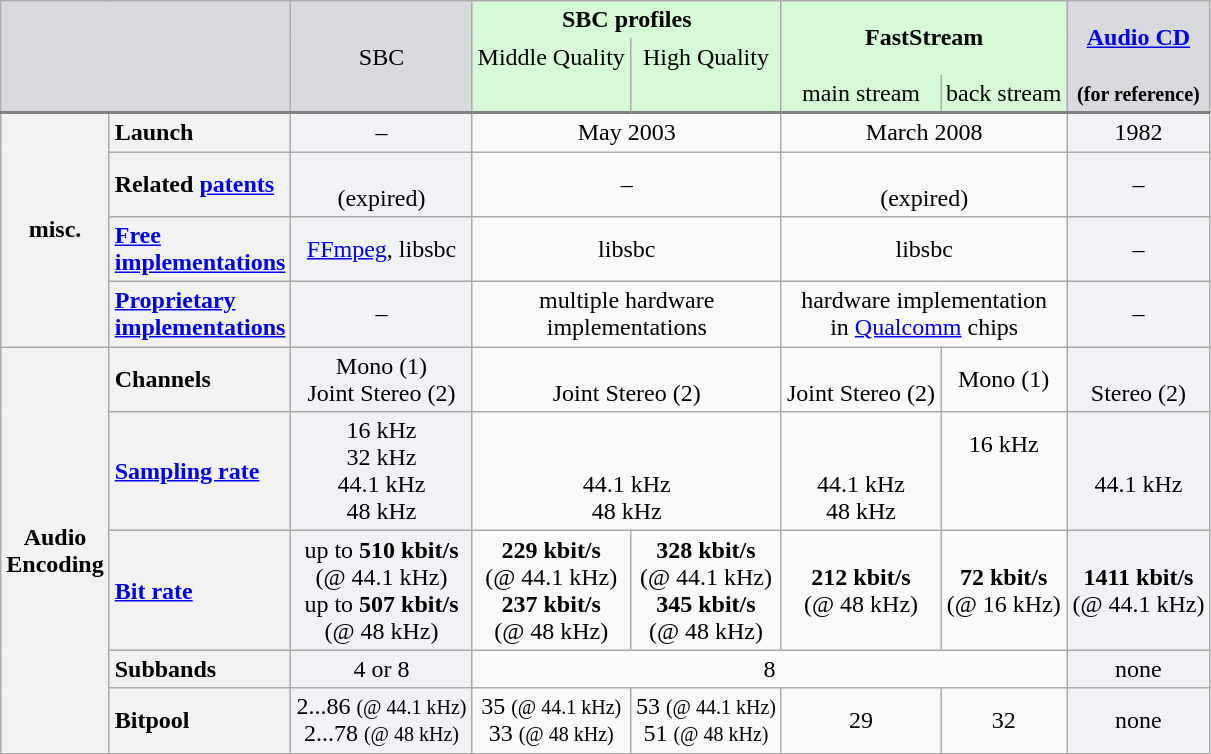<table class="wikitable" style="text-align:center">
<tr>
<th rowspan="3" colspan="2" style="border-bottom:2px solid gray; background-color:#D8D9DD"></th>
<th style="border-bottom:hidden; background-color:#D8D9DD; font-weight:lighter; border-bottom:2px solid gray" rowspan="3">SBC</th>
<th style="border-bottom:hidden; background-color:#D6F9D6" colspan="2">SBC profiles</th>
<th style="border-bottom:hidden; background-color:#D6F9D6" colspan="2" rowspan="2">FastStream</th>
<th style="border-bottom:hidden; background-color:#D8D9DD" rowspan="2"><a href='#'>Audio CD</a></th>
</tr>
<tr>
<th style="border-bottom:hidden; background-color:#D6F9D6; font-weight:lighter">Middle Quality</th>
<th style="border-bottom:hidden; background-color:#D6F9D6; font-weight:lighter">High Quality</th>
</tr>
<tr>
<th style="background-color:#D6F9D6; border-bottom:2px solid gray; font-weight:lighter"></th>
<th style="background-color:#D6F9D6; border-bottom:2px solid gray; font-weight:lighter"></th>
<th style="background-color:#D6F9D6; border-bottom:2px solid gray; font-weight:lighter">main stream</th>
<th style="background-color:#D6F9D6; border-bottom:2px solid gray; font-weight:lighter">back stream</th>
<th style="background-color:#D8D9DD; border-bottom:2px solid gray"><small>(for reference)</small></th>
</tr>
<tr>
<th rowspan="4">misc.</th>
<th style="text-align:left">Launch</th>
<td style="background-color:#F0F2F6">–</td>
<td colspan="2">May 2003</td>
<td colspan="2">March 2008</td>
<td style="background-color:#F0F2F6">1982</td>
</tr>
<tr>
<th style="text-align:left">Related <a href='#'>patents</a></th>
<td style="background-color:#F0F2F6"><br>(expired)</td>
<td colspan="2">–</td>
<td colspan="2"><br>(expired)</td>
<td style="background-color:#F0F2F6">–</td>
</tr>
<tr>
<th style="text-align:left"><a href='#'>Free<br>implementations</a></th>
<td style="background-color:#F0F2F6"><a href='#'>FFmpeg</a>, libsbc</td>
<td colspan="2">libsbc</td>
<td colspan="2">libsbc</td>
<td style="background-color:#F0F2F6">–</td>
</tr>
<tr>
<th style="text-align:left"><a href='#'>Proprietary<br>implementations</a></th>
<td style="background-color:#F0F2F6">–</td>
<td colspan="2">multiple hardware<br>implementations</td>
<td colspan="2">hardware implementation<br>in <a href='#'>Qualcomm</a> chips</td>
<td style="background-color:#F0F2F6">–</td>
</tr>
<tr>
<th rowspan="5">Audio<br>Encoding</th>
<th style="text-align:left">Channels</th>
<td style="background-color:#F0F2F6">Mono (1)<br>Joint Stereo (2)</td>
<td colspan="2"><br>Joint Stereo (2)</td>
<td><br>Joint Stereo (2)</td>
<td>Mono (1)<br></td>
<td style="background-color:#F0F2F6"><br>Stereo (2)</td>
</tr>
<tr>
<th style="text-align:left"><a href='#'>Sampling rate</a></th>
<td style="background-color:#F0F2F6">16 kHz<br>32 kHz<br>44.1 kHz<br>48 kHz</td>
<td colspan="2"><br><br>44.1 kHz<br>48 kHz</td>
<td><br><br>44.1 kHz<br>48 kHz</td>
<td>16 kHz<br><br><br></td>
<td style="background-color:#F0F2F6"><br><br>44.1 kHz<br> </td>
</tr>
<tr>
<th style="text-align:left"><a href='#'>Bit rate</a></th>
<td style="background-color:#F0F2F6">up to <strong>510 kbit/s</strong><br>(@ 44.1 kHz)<br>up to <strong>507 kbit/s</strong><br>(@ 48 kHz)</td>
<td><strong>229 kbit/s</strong><br>(@ 44.1 kHz)<br><strong>237 kbit/s</strong><br>(@ 48 kHz)</td>
<td><strong>328 kbit/s</strong><br>(@ 44.1 kHz)<br><strong>345 kbit/s</strong><br>(@ 48 kHz)</td>
<td><strong>212 kbit/s</strong><br>(@ 48 kHz)</td>
<td><strong>72 kbit/s</strong><br>(@ 16 kHz)</td>
<td style="background-color:#F0F2F6"><strong>1411 kbit/s</strong><br>(@ 44.1 kHz)</td>
</tr>
<tr>
<th style="text-align:left">Subbands</th>
<td style="background-color:#F0F2F6">4 or 8</td>
<td colspan="4">8</td>
<td style="background-color:#F0F2F6">none</td>
</tr>
<tr>
<th style="text-align:left">Bitpool</th>
<td style="background-color:#F0F2F6">2...86 <small>(@ 44.1 kHz)</small><br>2...78 <small>(@ 48 kHz)</small></td>
<td>35 <small>(@ 44.1 kHz)</small><br>33 <small>(@ 48 kHz)</small></td>
<td>53 <small>(@ 44.1 kHz)</small><br>51 <small>(@ 48 kHz)</small></td>
<td>29</td>
<td>32</td>
<td style="background-color:#F0F2F6">none</td>
</tr>
</table>
